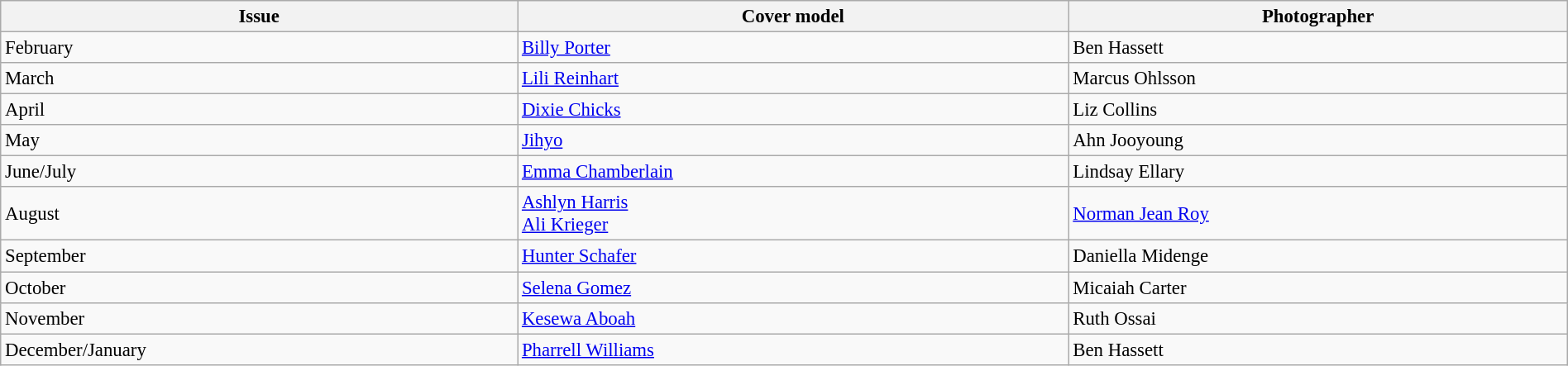<table class="sortable wikitable"  style="font-size:95%; width:100%;">
<tr>
<th style="text-align:center;">Issue</th>
<th style="text-align:center;">Cover model</th>
<th style="text-align:center;">Photographer</th>
</tr>
<tr>
<td>February</td>
<td><a href='#'>Billy Porter</a></td>
<td>Ben Hassett</td>
</tr>
<tr>
<td>March</td>
<td><a href='#'>Lili Reinhart</a></td>
<td>Marcus Ohlsson</td>
</tr>
<tr>
<td>April</td>
<td><a href='#'>Dixie Chicks</a></td>
<td>Liz Collins</td>
</tr>
<tr>
<td>May</td>
<td><a href='#'>Jihyo</a></td>
<td>Ahn Jooyoung</td>
</tr>
<tr>
<td>June/July</td>
<td><a href='#'>Emma Chamberlain</a></td>
<td>Lindsay Ellary</td>
</tr>
<tr>
<td>August</td>
<td><a href='#'>Ashlyn Harris</a><br><a href='#'>Ali Krieger</a></td>
<td><a href='#'>Norman Jean Roy</a></td>
</tr>
<tr>
<td>September</td>
<td><a href='#'>Hunter Schafer</a></td>
<td>Daniella Midenge</td>
</tr>
<tr>
<td>October</td>
<td><a href='#'>Selena Gomez</a></td>
<td>Micaiah Carter</td>
</tr>
<tr>
<td>November</td>
<td><a href='#'>Kesewa Aboah</a></td>
<td>Ruth Ossai</td>
</tr>
<tr>
<td>December/January</td>
<td><a href='#'>Pharrell Williams</a></td>
<td>Ben Hassett</td>
</tr>
</table>
